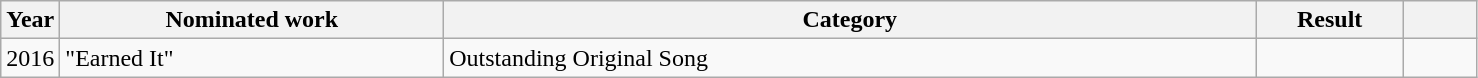<table class=wikitable>
<tr>
<th width=4%>Year</th>
<th width=26%>Nominated work</th>
<th width=55%>Category</th>
<th width=10%>Result</th>
<th width=5%></th>
</tr>
<tr>
<td>2016</td>
<td>"Earned It"</td>
<td>Outstanding Original Song</td>
<td></td>
<td></td>
</tr>
</table>
